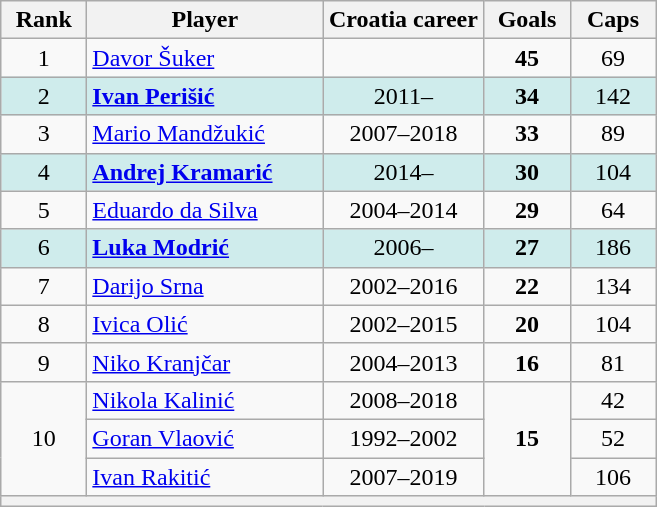<table class="wikitable sortable" style="text-align: center">
<tr>
<th width=50px>Rank</th>
<th class="unsortable" width=150px>Player</th>
<th class="unsortable" width=100px>Croatia career</th>
<th width=50px>Goals</th>
<th width=50px>Caps</th>
</tr>
<tr>
<td>1</td>
<td align="left"><a href='#'>Davor Šuker</a></td>
<td></td>
<td><strong>45</strong></td>
<td>69</td>
</tr>
<tr style="background:#CFECEC">
<td>2</td>
<td align="left"><strong><a href='#'>Ivan Perišić</a></strong></td>
<td>2011–</td>
<td><strong>34</strong></td>
<td>142</td>
</tr>
<tr>
<td>3</td>
<td align="left"><a href='#'>Mario Mandžukić</a></td>
<td>2007–2018</td>
<td><strong>33</strong></td>
<td>89</td>
</tr>
<tr style="background:#CFECEC">
<td>4</td>
<td align="left"><strong><a href='#'>Andrej Kramarić</a></strong></td>
<td>2014–</td>
<td><strong>30</strong></td>
<td>104</td>
</tr>
<tr>
<td>5</td>
<td align="left"><a href='#'>Eduardo da Silva</a></td>
<td>2004–2014</td>
<td><strong>29</strong></td>
<td>64</td>
</tr>
<tr style="background:#CFECEC">
<td>6</td>
<td align="left"><strong><a href='#'>Luka Modrić</a></strong></td>
<td>2006–</td>
<td><strong>27</strong></td>
<td>186</td>
</tr>
<tr>
<td>7</td>
<td align="left"><a href='#'>Darijo Srna</a></td>
<td>2002–2016</td>
<td><strong>22</strong></td>
<td>134</td>
</tr>
<tr>
<td>8</td>
<td align="left"><a href='#'>Ivica Olić</a></td>
<td>2002–2015</td>
<td><strong>20</strong></td>
<td>104</td>
</tr>
<tr>
<td>9</td>
<td align="left"><a href='#'>Niko Kranjčar</a></td>
<td>2004–2013</td>
<td><strong>16</strong></td>
<td>81</td>
</tr>
<tr>
<td rowspan="3">10</td>
<td align="left"><a href='#'>Nikola Kalinić</a></td>
<td>2008–2018</td>
<td rowspan="3"><strong>15</strong></td>
<td>42</td>
</tr>
<tr>
<td align="left"><a href='#'>Goran Vlaović</a></td>
<td>1992–2002</td>
<td>52</td>
</tr>
<tr>
<td align="left"><a href='#'>Ivan Rakitić</a></td>
<td>2007–2019</td>
<td>106</td>
</tr>
<tr>
<th colspan="5"></th>
</tr>
</table>
